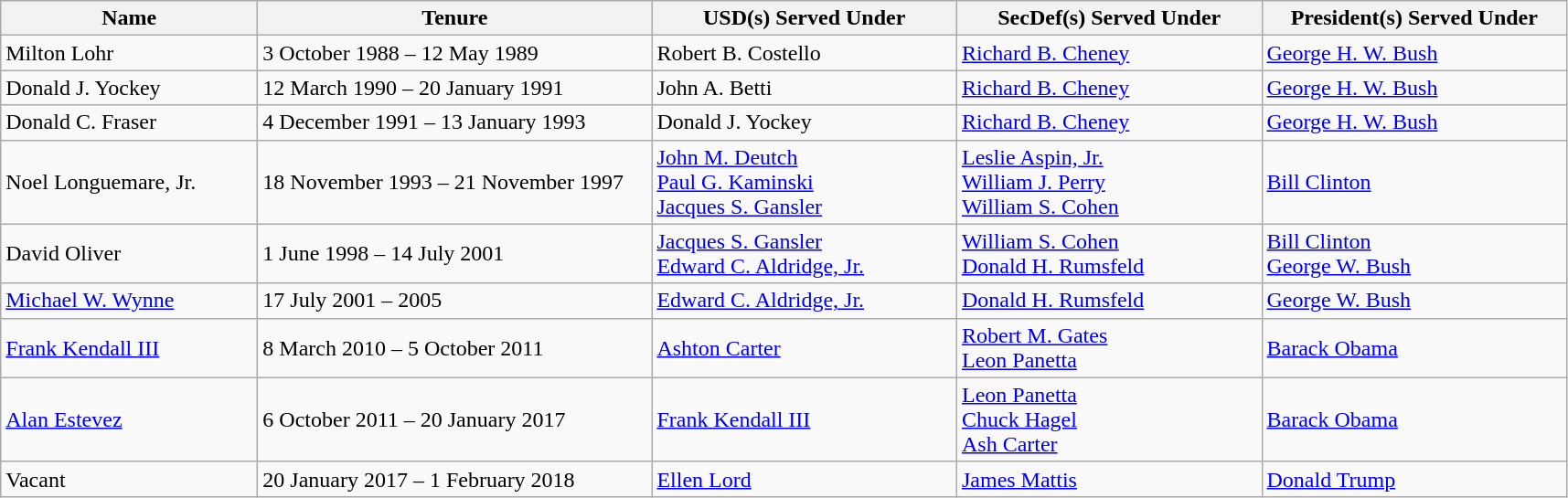<table class="wikitable">
<tr>
<th scope="col" width="180">Name</th>
<th scope="col" width="280">Tenure</th>
<th scope="col" width="215">USD(s) Served Under</th>
<th scope="col" width="215">SecDef(s) Served Under</th>
<th scope="col" width="215">President(s) Served Under</th>
</tr>
<tr>
<td>Milton Lohr</td>
<td>3 October 1988 – 12 May 1989</td>
<td>Robert B. Costello</td>
<td><a href='#'>Richard B. Cheney</a></td>
<td><a href='#'>George H. W. Bush</a></td>
</tr>
<tr>
<td>Donald J. Yockey</td>
<td>12 March 1990 – 20 January 1991</td>
<td>John A. Betti</td>
<td><a href='#'>Richard B. Cheney</a></td>
<td><a href='#'>George H. W. Bush</a></td>
</tr>
<tr>
<td>Donald C. Fraser</td>
<td>4 December 1991 – 13 January 1993</td>
<td>Donald J. Yockey</td>
<td><a href='#'>Richard B. Cheney</a></td>
<td><a href='#'>George H. W. Bush</a></td>
</tr>
<tr>
<td>Noel Longuemare, Jr.</td>
<td>18 November 1993 – 21 November 1997</td>
<td><a href='#'>John M. Deutch</a> <br> <a href='#'>Paul G. Kaminski</a> <br> <a href='#'>Jacques S. Gansler</a></td>
<td><a href='#'>Leslie Aspin, Jr.</a> <br> <a href='#'>William J. Perry</a> <br> <a href='#'>William S. Cohen</a></td>
<td><a href='#'>Bill Clinton</a></td>
</tr>
<tr>
<td>David Oliver</td>
<td>1 June 1998 – 14 July 2001</td>
<td><a href='#'>Jacques S. Gansler</a> <br> <a href='#'>Edward C. Aldridge, Jr.</a></td>
<td><a href='#'>William S. Cohen</a> <br> <a href='#'>Donald H. Rumsfeld</a></td>
<td><a href='#'>Bill Clinton</a> <br> <a href='#'>George W. Bush</a></td>
</tr>
<tr>
<td><a href='#'>Michael W. Wynne</a></td>
<td>17 July 2001 – 2005</td>
<td><a href='#'>Edward C. Aldridge, Jr.</a></td>
<td><a href='#'>Donald H. Rumsfeld</a></td>
<td><a href='#'>George W. Bush</a></td>
</tr>
<tr>
<td><a href='#'>Frank Kendall III</a></td>
<td>8 March 2010 – 5 October 2011</td>
<td><a href='#'>Ashton Carter</a></td>
<td><a href='#'>Robert M. Gates</a><br> <a href='#'>Leon Panetta</a></td>
<td><a href='#'>Barack Obama</a></td>
</tr>
<tr>
<td><a href='#'>Alan Estevez</a></td>
<td>6 October 2011 – 20 January 2017</td>
<td><a href='#'>Frank Kendall III</a></td>
<td><a href='#'>Leon Panetta</a><br><a href='#'>Chuck Hagel</a><br><a href='#'>Ash Carter</a></td>
<td><a href='#'>Barack Obama</a></td>
</tr>
<tr>
<td>Vacant</td>
<td>20 January 2017 – 1 February 2018</td>
<td><a href='#'>Ellen Lord</a></td>
<td><a href='#'>James Mattis</a></td>
<td><a href='#'>Donald Trump</a></td>
</tr>
</table>
